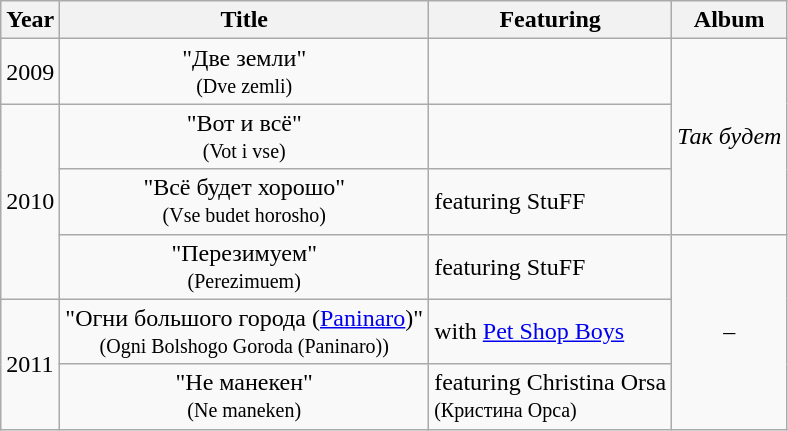<table class="wikitable">
<tr>
<th>Year</th>
<th>Title</th>
<th>Featuring</th>
<th>Album</th>
</tr>
<tr>
<td rowspan=1>2009</td>
<td align="center">"Две земли"<br><small>(Dve zemli)</small></td>
<td></td>
<td align="center" rowspan=3><em>Так будет</em></td>
</tr>
<tr>
<td rowspan=3>2010</td>
<td align="center">"Вот и всё"<br><small>(Vot i vse)</small></td>
<td></td>
</tr>
<tr>
<td align="center">"Всё будет хорошо"<br><small>(Vse budet horosho)</small></td>
<td>featuring StuFF</td>
</tr>
<tr>
<td align="center">"Перезимуем"<br><small>(Perezimuem)</small></td>
<td>featuring StuFF</td>
<td align="center" rowspan=3>–</td>
</tr>
<tr>
<td rowspan=2>2011</td>
<td align="center">"Огни большого города (<a href='#'>Paninaro</a>)"<br><small>(Ogni Bolshogo Goroda (Paninaro))</small></td>
<td>with <a href='#'>Pet Shop Boys</a></td>
</tr>
<tr>
<td align="center">"Не манекен"<br><small>(Ne maneken)</small></td>
<td>featuring Christina Orsa<br><small>(Кристина Орса)</small></td>
</tr>
</table>
